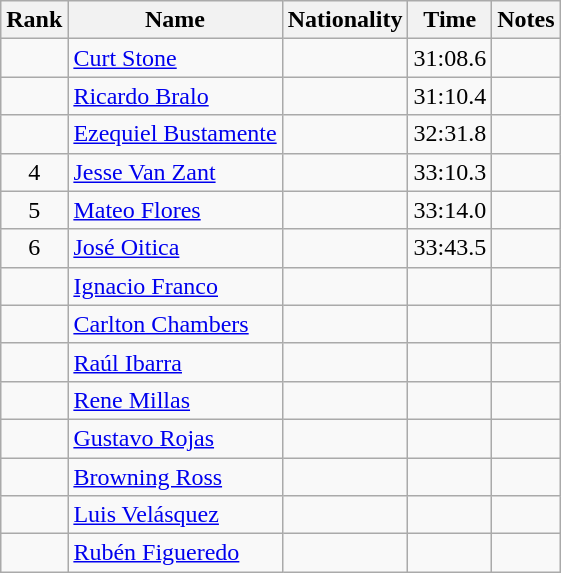<table class="wikitable sortable" style="text-align:center">
<tr>
<th>Rank</th>
<th>Name</th>
<th>Nationality</th>
<th>Time</th>
<th>Notes</th>
</tr>
<tr>
<td></td>
<td align=left><a href='#'>Curt Stone</a></td>
<td align=left></td>
<td>31:08.6</td>
<td></td>
</tr>
<tr>
<td></td>
<td align=left><a href='#'>Ricardo Bralo</a></td>
<td align=left></td>
<td>31:10.4</td>
<td></td>
</tr>
<tr>
<td></td>
<td align=left><a href='#'>Ezequiel Bustamente</a></td>
<td align=left></td>
<td>32:31.8</td>
<td></td>
</tr>
<tr>
<td>4</td>
<td align=left><a href='#'>Jesse Van Zant</a></td>
<td align=left></td>
<td>33:10.3</td>
<td></td>
</tr>
<tr>
<td>5</td>
<td align=left><a href='#'>Mateo Flores</a></td>
<td align=left></td>
<td>33:14.0</td>
<td></td>
</tr>
<tr>
<td>6</td>
<td align=left><a href='#'>José Oitica</a></td>
<td align=left></td>
<td>33:43.5</td>
<td></td>
</tr>
<tr>
<td></td>
<td align=left><a href='#'>Ignacio Franco</a></td>
<td align=left></td>
<td></td>
<td></td>
</tr>
<tr>
<td></td>
<td align=left><a href='#'>Carlton Chambers</a></td>
<td align=left></td>
<td></td>
<td></td>
</tr>
<tr>
<td></td>
<td align=left><a href='#'>Raúl Ibarra</a></td>
<td align=left></td>
<td></td>
<td></td>
</tr>
<tr>
<td></td>
<td align=left><a href='#'>Rene Millas</a></td>
<td align=left></td>
<td></td>
<td></td>
</tr>
<tr>
<td></td>
<td align=left><a href='#'>Gustavo Rojas</a></td>
<td align=left></td>
<td></td>
<td></td>
</tr>
<tr>
<td></td>
<td align=left><a href='#'>Browning Ross</a></td>
<td align=left></td>
<td></td>
<td></td>
</tr>
<tr>
<td></td>
<td align=left><a href='#'>Luis Velásquez</a></td>
<td align=left></td>
<td></td>
<td></td>
</tr>
<tr>
<td></td>
<td align=left><a href='#'>Rubén Figueredo</a></td>
<td align=left></td>
<td></td>
<td></td>
</tr>
</table>
